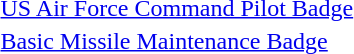<table>
<tr>
<td></td>
<td><a href='#'>US Air Force Command Pilot Badge</a></td>
</tr>
<tr>
<td></td>
<td><a href='#'>Basic Missile Maintenance Badge</a></td>
</tr>
</table>
